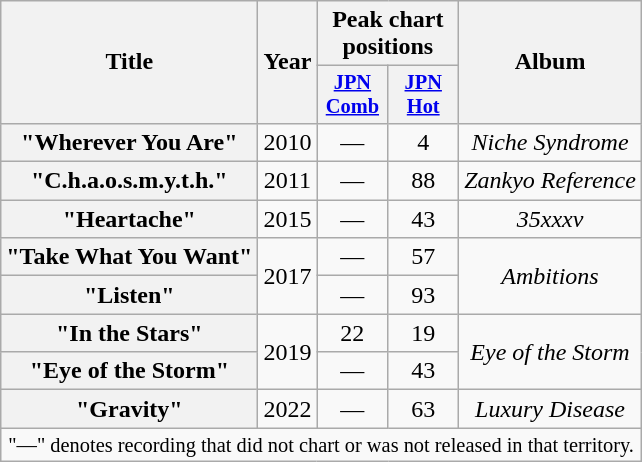<table class="wikitable plainrowheaders" style="text-align:center">
<tr>
<th scope="col" rowspan="2">Title</th>
<th scope="col" rowspan="2">Year</th>
<th scope="col" colspan="2">Peak chart positions</th>
<th scope="col" rowspan="2">Album</th>
</tr>
<tr>
<th scope="col" style="width:3em; font-size:85%"><a href='#'>JPN<br>Comb</a><br></th>
<th scope="col" style="width:3em;font-size:85%"><a href='#'>JPN <br>Hot</a><br></th>
</tr>
<tr>
<th scope="row">"Wherever You Are"</th>
<td>2010</td>
<td>—</td>
<td>4</td>
<td><em>Niche Syndrome</em></td>
</tr>
<tr>
<th scope="row">"C.h.a.o.s.m.y.t.h."</th>
<td>2011</td>
<td>—</td>
<td>88</td>
<td><em>Zankyo Reference</em></td>
</tr>
<tr>
<th scope="row">"Heartache"</th>
<td>2015</td>
<td>—</td>
<td>43</td>
<td><em>35xxxv</em></td>
</tr>
<tr>
<th scope="row">"Take What You Want"<br></th>
<td rowspan="2">2017</td>
<td>—</td>
<td>57</td>
<td rowspan="2"><em>Ambitions</em></td>
</tr>
<tr>
<th scope="row">"Listen"<br></th>
<td>—</td>
<td>93</td>
</tr>
<tr>
<th scope="row">"In the Stars"<br></th>
<td rowspan="2">2019</td>
<td>22</td>
<td>19</td>
<td rowspan="2"><em>Eye of the Storm</em></td>
</tr>
<tr>
<th scope="row">"Eye of the Storm"</th>
<td>—</td>
<td>43</td>
</tr>
<tr>
<th scope="row">"Gravity"<br></th>
<td>2022</td>
<td>—</td>
<td>63</td>
<td><em>Luxury Disease</em></td>
</tr>
<tr>
<td colspan="6" style="font-size:85%">"—" denotes recording that did not chart or was not released in that territory.</td>
</tr>
</table>
